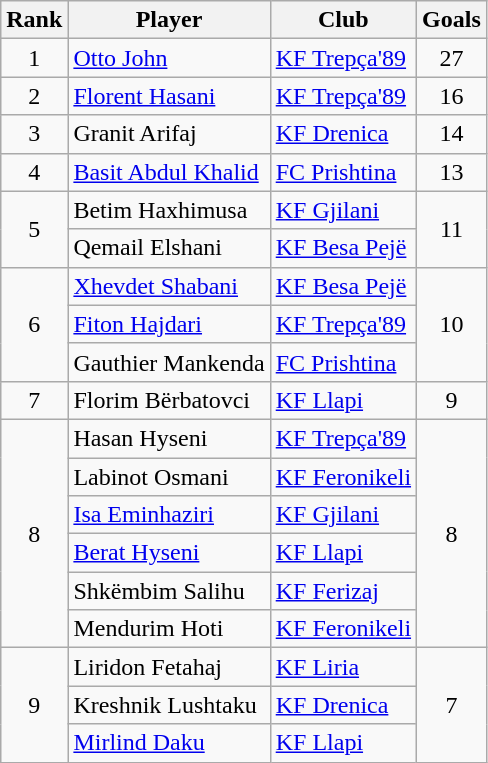<table class="wikitable" style="text-align:center">
<tr>
<th>Rank</th>
<th>Player</th>
<th>Club</th>
<th>Goals</th>
</tr>
<tr>
<td>1</td>
<td align="left"> <a href='#'>Otto John</a></td>
<td align="left"><a href='#'>KF Trepça'89</a></td>
<td>27</td>
</tr>
<tr>
<td>2</td>
<td align="left"> <a href='#'>Florent Hasani</a></td>
<td align="left"><a href='#'>KF Trepça'89</a></td>
<td>16</td>
</tr>
<tr>
<td>3</td>
<td align="left"> Granit Arifaj</td>
<td align="left"><a href='#'>KF Drenica</a></td>
<td>14</td>
</tr>
<tr>
<td>4</td>
<td align="left"> <a href='#'>Basit Abdul Khalid</a></td>
<td align="left"><a href='#'>FC Prishtina</a></td>
<td>13</td>
</tr>
<tr>
<td rowspan="2">5</td>
<td align="left"> Betim Haxhimusa</td>
<td align="left"><a href='#'>KF Gjilani</a></td>
<td rowspan="2">11</td>
</tr>
<tr>
<td align="left"> Qemail Elshani</td>
<td align="left"><a href='#'>KF Besa Pejë</a></td>
</tr>
<tr>
<td rowspan="3">6</td>
<td align="left"> <a href='#'>Xhevdet Shabani</a></td>
<td align="left"><a href='#'>KF Besa Pejë</a></td>
<td rowspan="3">10</td>
</tr>
<tr>
<td align="left"> <a href='#'>Fiton Hajdari</a></td>
<td align="left"><a href='#'>KF Trepça'89</a></td>
</tr>
<tr>
<td align="left"> Gauthier Mankenda</td>
<td align="left"><a href='#'>FC Prishtina</a></td>
</tr>
<tr>
<td>7</td>
<td align="left"> Florim Bërbatovci</td>
<td align="left"><a href='#'>KF Llapi</a></td>
<td>9</td>
</tr>
<tr>
<td rowspan="6">8</td>
<td align="left"> Hasan Hyseni</td>
<td align="left"><a href='#'>KF Trepça'89</a></td>
<td rowspan="6">8</td>
</tr>
<tr>
<td align="left"> Labinot Osmani</td>
<td align="left"><a href='#'>KF Feronikeli</a></td>
</tr>
<tr>
<td align="left"> <a href='#'>Isa Eminhaziri</a></td>
<td align="left"><a href='#'>KF Gjilani</a></td>
</tr>
<tr>
<td align="left"> <a href='#'>Berat Hyseni</a></td>
<td align="left"><a href='#'>KF Llapi</a></td>
</tr>
<tr>
<td align="left"> Shkëmbim Salihu</td>
<td align="left"><a href='#'>KF Ferizaj</a></td>
</tr>
<tr>
<td align="left"> Mendurim Hoti</td>
<td align="left"><a href='#'>KF Feronikeli</a></td>
</tr>
<tr>
<td rowspan="3">9</td>
<td align="left"> Liridon Fetahaj</td>
<td align="left"><a href='#'>KF Liria</a></td>
<td rowspan="3">7</td>
</tr>
<tr>
<td align="left"> Kreshnik Lushtaku</td>
<td align="left"><a href='#'>KF Drenica</a></td>
</tr>
<tr>
<td align="left"> <a href='#'>Mirlind Daku</a></td>
<td align="left"><a href='#'>KF Llapi</a></td>
</tr>
</table>
